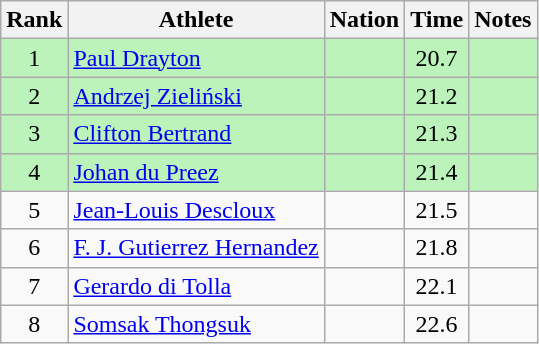<table class="wikitable sortable" style="text-align:center">
<tr>
<th>Rank</th>
<th>Athlete</th>
<th>Nation</th>
<th>Time</th>
<th>Notes</th>
</tr>
<tr bgcolor=bbf3bb>
<td>1</td>
<td align=left><a href='#'>Paul Drayton</a></td>
<td align=left></td>
<td>20.7</td>
<td></td>
</tr>
<tr bgcolor=bbf3bb>
<td>2</td>
<td align=left><a href='#'>Andrzej Zieliński</a></td>
<td align=left></td>
<td>21.2</td>
<td></td>
</tr>
<tr bgcolor=bbf3bb>
<td>3</td>
<td align=left><a href='#'>Clifton Bertrand</a></td>
<td align=left></td>
<td>21.3</td>
<td></td>
</tr>
<tr bgcolor=bbf3bb>
<td>4</td>
<td align=left><a href='#'>Johan du Preez</a></td>
<td align=left></td>
<td>21.4</td>
<td></td>
</tr>
<tr>
<td>5</td>
<td align=left><a href='#'>Jean-Louis Descloux</a></td>
<td align=left></td>
<td>21.5</td>
<td></td>
</tr>
<tr>
<td>6</td>
<td align=left><a href='#'>F. J. Gutierrez Hernandez</a></td>
<td align=left></td>
<td>21.8</td>
<td></td>
</tr>
<tr>
<td>7</td>
<td align=left><a href='#'>Gerardo di Tolla</a></td>
<td align=left></td>
<td>22.1</td>
<td></td>
</tr>
<tr>
<td>8</td>
<td align=left><a href='#'>Somsak Thongsuk</a></td>
<td align=left></td>
<td>22.6</td>
<td></td>
</tr>
</table>
